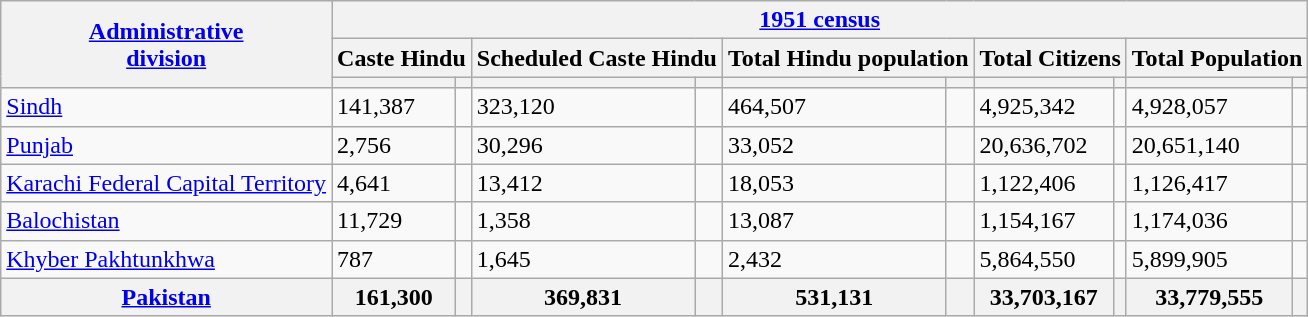<table class="wikitable sortable">
<tr>
<th rowspan="3"><a href='#'>Administrative<br>division</a></th>
<th colspan="10"><a href='#'>1951 census</a></th>
</tr>
<tr>
<th colspan="2">Caste Hindu</th>
<th colspan="2">Scheduled Caste Hindu</th>
<th colspan="2">Total Hindu population</th>
<th colspan="2">Total Citizens</th>
<th colspan="2">Total Population</th>
</tr>
<tr>
<th><a href='#'></a></th>
<th></th>
<th></th>
<th></th>
<th></th>
<th></th>
<th></th>
<th></th>
<th></th>
<th></th>
</tr>
<tr>
<td><a href='#'>Sindh</a></td>
<td>141,387</td>
<td></td>
<td>323,120</td>
<td></td>
<td>464,507</td>
<td></td>
<td>4,925,342</td>
<td></td>
<td>4,928,057</td>
<td></td>
</tr>
<tr>
<td><a href='#'>Punjab</a></td>
<td>2,756</td>
<td></td>
<td>30,296</td>
<td></td>
<td>33,052</td>
<td></td>
<td>20,636,702</td>
<td></td>
<td>20,651,140</td>
<td></td>
</tr>
<tr>
<td><a href='#'>Karachi Federal Capital Territory</a></td>
<td>4,641</td>
<td></td>
<td>13,412</td>
<td></td>
<td>18,053</td>
<td></td>
<td>1,122,406</td>
<td></td>
<td>1,126,417</td>
<td></td>
</tr>
<tr>
<td><a href='#'>Balochistan</a></td>
<td>11,729</td>
<td></td>
<td>1,358</td>
<td></td>
<td>13,087</td>
<td></td>
<td>1,154,167</td>
<td></td>
<td>1,174,036</td>
<td></td>
</tr>
<tr>
<td><a href='#'>Khyber Pakhtunkhwa</a></td>
<td>787</td>
<td></td>
<td>1,645</td>
<td></td>
<td>2,432</td>
<td></td>
<td>5,864,550</td>
<td></td>
<td>5,899,905</td>
<td></td>
</tr>
<tr>
<th><a href='#'>Pakistan</a></th>
<th>161,300</th>
<th></th>
<th>369,831</th>
<th></th>
<th>531,131</th>
<th></th>
<th>33,703,167</th>
<th></th>
<th>33,779,555</th>
<th></th>
</tr>
</table>
